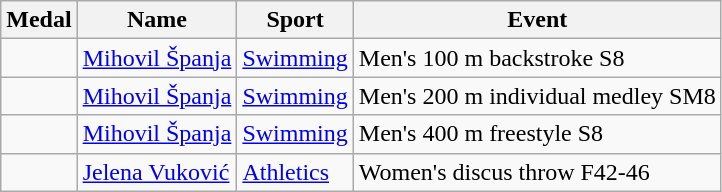<table class="wikitable">
<tr>
<th>Medal</th>
<th>Name</th>
<th>Sport</th>
<th>Event</th>
</tr>
<tr>
<td></td>
<td><a href='#'>Mihovil Španja</a></td>
<td><a href='#'>Swimming</a></td>
<td>Men's 100 m backstroke S8</td>
</tr>
<tr>
<td></td>
<td><a href='#'>Mihovil Španja</a></td>
<td><a href='#'>Swimming</a></td>
<td>Men's 200 m individual medley SM8</td>
</tr>
<tr>
<td></td>
<td><a href='#'>Mihovil Španja</a></td>
<td><a href='#'>Swimming</a></td>
<td>Men's 400 m freestyle S8</td>
</tr>
<tr>
<td></td>
<td><a href='#'>Jelena Vuković</a></td>
<td><a href='#'>Athletics</a></td>
<td>Women's discus throw F42-46</td>
</tr>
</table>
